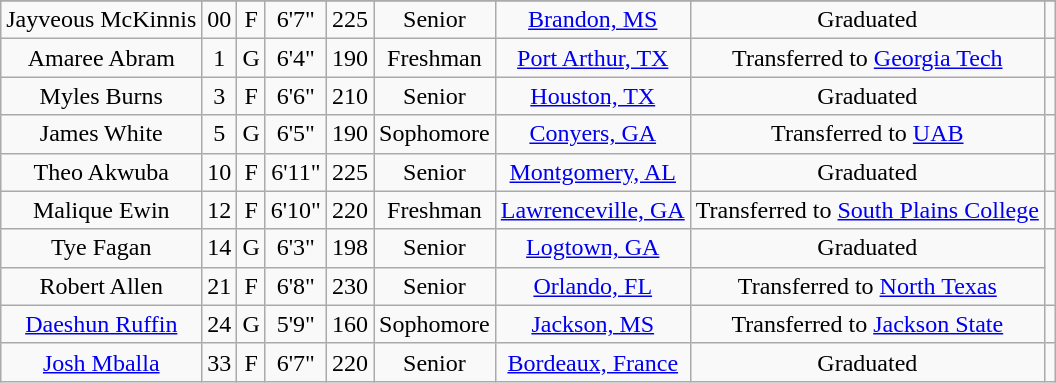<table class="wikitable sortable" style="text-align: center">
<tr align=center>
</tr>
<tr>
<td>Jayveous McKinnis</td>
<td>00</td>
<td>F</td>
<td>6'7"</td>
<td>225</td>
<td>Senior</td>
<td><a href='#'>Brandon, MS</a></td>
<td>Graduated</td>
<td></td>
</tr>
<tr>
<td>Amaree Abram</td>
<td>1</td>
<td>G</td>
<td>6'4"</td>
<td>190</td>
<td>Freshman</td>
<td><a href='#'>Port Arthur, TX</a></td>
<td>Transferred to <a href='#'>Georgia Tech</a></td>
<td></td>
</tr>
<tr>
<td>Myles Burns</td>
<td>3</td>
<td>F</td>
<td>6'6"</td>
<td>210</td>
<td>Senior</td>
<td><a href='#'>Houston, TX</a></td>
<td>Graduated</td>
</tr>
<tr>
<td>James White</td>
<td>5</td>
<td>G</td>
<td>6'5"</td>
<td>190</td>
<td>Sophomore</td>
<td><a href='#'>Conyers, GA</a></td>
<td>Transferred to <a href='#'>UAB</a></td>
<td></td>
</tr>
<tr>
<td>Theo Akwuba</td>
<td>10</td>
<td>F</td>
<td>6'11"</td>
<td>225</td>
<td>Senior</td>
<td><a href='#'>Montgomery, AL</a></td>
<td>Graduated</td>
</tr>
<tr>
<td>Malique Ewin</td>
<td>12</td>
<td>F</td>
<td>6'10"</td>
<td>220</td>
<td>Freshman</td>
<td><a href='#'>Lawrenceville, GA</a></td>
<td>Transferred to <a href='#'>South Plains College</a></td>
<td></td>
</tr>
<tr>
<td>Tye Fagan</td>
<td>14</td>
<td>G</td>
<td>6'3"</td>
<td>198</td>
<td>Senior</td>
<td><a href='#'>Logtown, GA</a></td>
<td>Graduated</td>
</tr>
<tr>
<td>Robert Allen</td>
<td>21</td>
<td>F</td>
<td>6'8"</td>
<td>230</td>
<td>Senior</td>
<td><a href='#'>Orlando, FL</a></td>
<td>Transferred to <a href='#'>North Texas</a></td>
</tr>
<tr>
<td><a href='#'>Daeshun Ruffin</a></td>
<td>24</td>
<td>G</td>
<td>5'9"</td>
<td>160</td>
<td>Sophomore</td>
<td><a href='#'>Jackson, MS</a></td>
<td>Transferred to <a href='#'>Jackson State</a></td>
<td></td>
</tr>
<tr>
<td><a href='#'>Josh Mballa</a></td>
<td>33</td>
<td>F</td>
<td>6'7"</td>
<td>220</td>
<td>Senior</td>
<td><a href='#'>Bordeaux, France</a></td>
<td>Graduated</td>
</tr>
</table>
